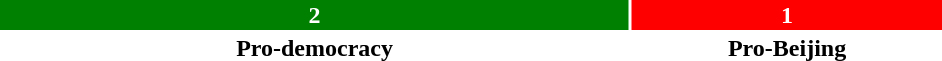<table style="width:50%; text-align:center;">
<tr style="color:white;">
<td style="background:green; width:67%;"><strong>2</strong></td>
<td style="background:red; width:33%;"><strong>1</strong></td>
</tr>
<tr>
<td><span><strong>Pro-democracy</strong></span></td>
<td><span><strong>Pro-Beijing</strong></span></td>
</tr>
</table>
